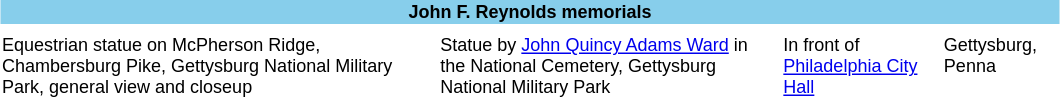<table style="font-family:sans-serif; font-size:9pt; margin:auto; width:710px;">
<tr>
<th style="background:skyblue;" colspan="6">John F. Reynolds memorials</th>
</tr>
<tr valign=bottom>
<td></td>
<td></td>
<td></td>
<td></td>
<td></td>
<td></td>
</tr>
<tr valign=top>
<td colspan="2">Equestrian statue on McPherson Ridge, Chambersburg Pike, Gettysburg National Military Park, general view and closeup</td>
<td colspan="2">Statue by <a href='#'>John Quincy Adams Ward</a> in the National Cemetery, Gettysburg National Military Park</td>
<td>In front of <a href='#'>Philadelphia City Hall</a></td>
<td>Gettysburg, Penna</td>
</tr>
</table>
